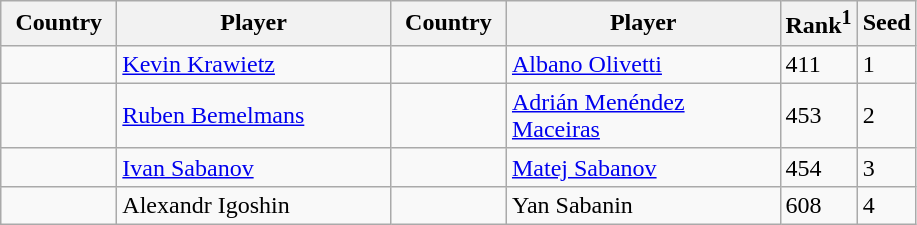<table class="sortable wikitable">
<tr>
<th width="70">Country</th>
<th width="175">Player</th>
<th width="70">Country</th>
<th width="175">Player</th>
<th>Rank<sup>1</sup></th>
<th>Seed</th>
</tr>
<tr>
<td></td>
<td><a href='#'>Kevin Krawietz</a></td>
<td></td>
<td><a href='#'>Albano Olivetti</a></td>
<td>411</td>
<td>1</td>
</tr>
<tr>
<td></td>
<td><a href='#'>Ruben Bemelmans</a></td>
<td></td>
<td><a href='#'>Adrián Menéndez Maceiras</a></td>
<td>453</td>
<td>2</td>
</tr>
<tr>
<td></td>
<td><a href='#'>Ivan Sabanov</a></td>
<td></td>
<td><a href='#'>Matej Sabanov</a></td>
<td>454</td>
<td>3</td>
</tr>
<tr>
<td></td>
<td>Alexandr Igoshin</td>
<td></td>
<td>Yan Sabanin</td>
<td>608</td>
<td>4</td>
</tr>
</table>
